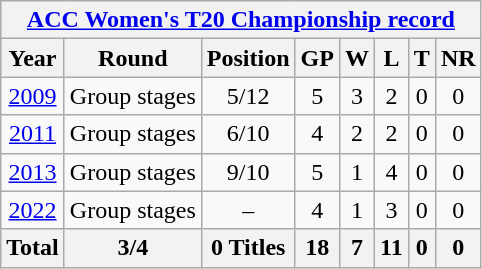<table class="wikitable" style="text-align: center; width=900px;">
<tr>
<th colspan="8"><a href='#'>ACC Women's T20 Championship record</a></th>
</tr>
<tr>
<th>Year</th>
<th>Round</th>
<th>Position</th>
<th>GP</th>
<th>W</th>
<th>L</th>
<th>T</th>
<th>NR</th>
</tr>
<tr>
<td><a href='#'>2009</a> </td>
<td>Group stages</td>
<td>5/12</td>
<td>5</td>
<td>3</td>
<td>2</td>
<td>0</td>
<td>0</td>
</tr>
<tr>
<td> <a href='#'>2011</a> </td>
<td>Group stages</td>
<td>6/10</td>
<td>4</td>
<td>2</td>
<td>2</td>
<td>0</td>
<td>0</td>
</tr>
<tr>
<td> <a href='#'>2013</a></td>
<td>Group stages</td>
<td>9/10</td>
<td>5</td>
<td>1</td>
<td>4</td>
<td>0</td>
<td>0</td>
</tr>
<tr>
<td> <a href='#'>2022</a></td>
<td>Group stages</td>
<td>–</td>
<td>4</td>
<td>1</td>
<td>3</td>
<td>0</td>
<td>0</td>
</tr>
<tr>
<th>Total</th>
<th>3/4</th>
<th>0 Titles</th>
<th>18</th>
<th>7</th>
<th>11</th>
<th>0</th>
<th>0</th>
</tr>
</table>
